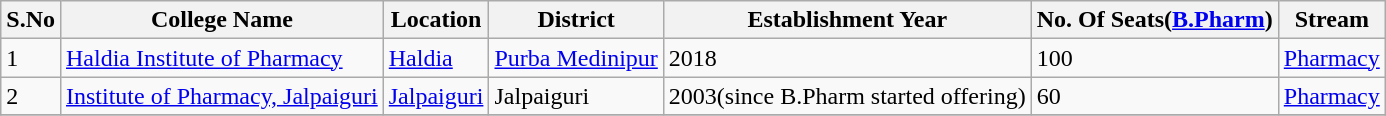<table class="wikitable sortable">
<tr>
<th>S.No</th>
<th>College Name</th>
<th>Location</th>
<th>District</th>
<th>Establishment Year</th>
<th>No. Of Seats(<a href='#'>B.Pharm</a>)</th>
<th>Stream</th>
</tr>
<tr>
<td>1</td>
<td><a href='#'>Haldia Institute of Pharmacy</a></td>
<td><a href='#'>Haldia</a></td>
<td><a href='#'>Purba Medinipur</a></td>
<td>2018</td>
<td>100</td>
<td><a href='#'>Pharmacy</a></td>
</tr>
<tr>
<td>2</td>
<td><a href='#'>Institute of Pharmacy, Jalpaiguri</a></td>
<td><a href='#'>Jalpaiguri</a></td>
<td>Jalpaiguri</td>
<td>2003(since B.Pharm started offering)</td>
<td>60</td>
<td><a href='#'>Pharmacy</a></td>
</tr>
<tr>
</tr>
</table>
